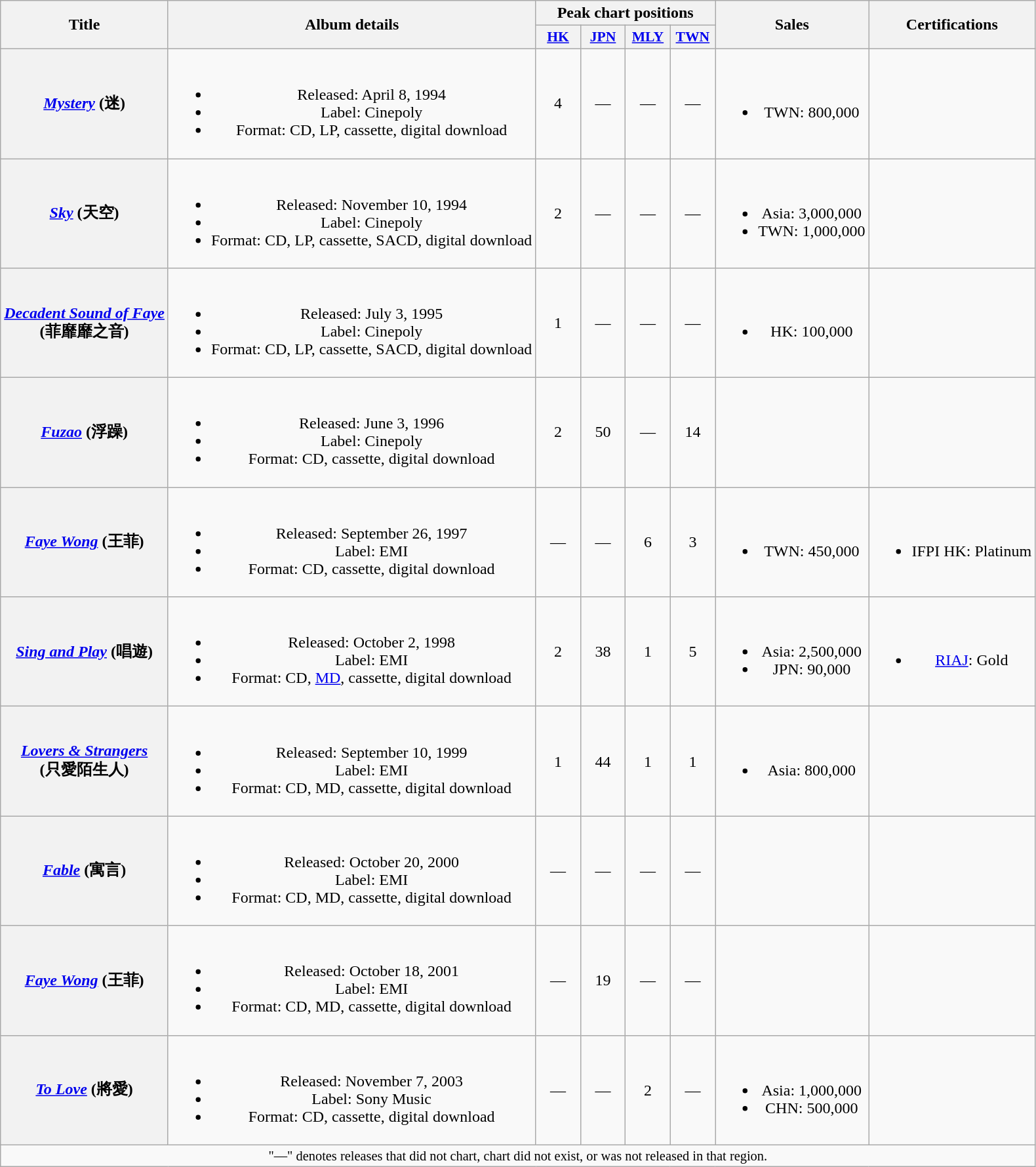<table class="wikitable plainrowheaders" style="text-align:center;">
<tr>
<th rowspan="2">Title</th>
<th rowspan="2">Album details</th>
<th colspan="4">Peak chart positions</th>
<th rowspan="2">Sales</th>
<th rowspan="2">Certifications</th>
</tr>
<tr>
<th scope="col" style="width:2.7em;font-size:90%;"><a href='#'>HK</a><br></th>
<th scope="col" style="width:2.7em;font-size:90%;"><a href='#'>JPN</a><br></th>
<th scope="col" style="width:2.7em;font-size:90%;"><a href='#'>MLY</a><br></th>
<th scope="col" style="width:2.7em;font-size:90%;"><a href='#'>TWN</a><br></th>
</tr>
<tr>
<th scope="row"><em><a href='#'>Mystery</a></em> (迷)</th>
<td><br><ul><li>Released: April 8, 1994</li><li>Label: Cinepoly</li><li>Format: CD, LP, cassette, digital download</li></ul></td>
<td>4</td>
<td>—</td>
<td>—</td>
<td>—</td>
<td><br><ul><li>TWN: 800,000</li></ul></td>
<td></td>
</tr>
<tr>
<th scope="row"><em><a href='#'>Sky</a></em> (天空)</th>
<td><br><ul><li>Released: November 10, 1994</li><li>Label: Cinepoly</li><li>Format: CD, LP, cassette, SACD, digital download</li></ul></td>
<td>2</td>
<td>—</td>
<td>—</td>
<td>—</td>
<td><br><ul><li>Asia: 3,000,000</li><li>TWN: 1,000,000</li></ul></td>
<td></td>
</tr>
<tr>
<th scope="row"><em><a href='#'>Decadent Sound of Faye</a></em><br>(菲靡靡之音)</th>
<td><br><ul><li>Released: July 3, 1995</li><li>Label: Cinepoly</li><li>Format: CD, LP, cassette, SACD, digital download</li></ul></td>
<td>1</td>
<td>—</td>
<td>—</td>
<td>—</td>
<td><br><ul><li>HK: 100,000</li></ul></td>
<td></td>
</tr>
<tr>
<th scope="row"><em><a href='#'>Fuzao</a></em> (浮躁)</th>
<td><br><ul><li>Released: June 3, 1996</li><li>Label: Cinepoly</li><li>Format: CD, cassette, digital download</li></ul></td>
<td>2</td>
<td>50</td>
<td>—</td>
<td>14</td>
<td></td>
<td></td>
</tr>
<tr>
<th scope="row"><em><a href='#'>Faye Wong</a></em> (王菲)</th>
<td><br><ul><li>Released: September 26, 1997</li><li>Label: EMI</li><li>Format: CD, cassette, digital download</li></ul></td>
<td>—</td>
<td>—</td>
<td>6</td>
<td>3</td>
<td><br><ul><li>TWN: 450,000</li></ul></td>
<td><br><ul><li>IFPI HK: Platinum</li></ul></td>
</tr>
<tr>
<th scope="row"><em><a href='#'>Sing and Play</a></em> (唱遊)</th>
<td><br><ul><li>Released: October 2, 1998</li><li>Label: EMI</li><li>Format: CD, <a href='#'>MD</a>, cassette, digital download</li></ul></td>
<td>2</td>
<td>38</td>
<td>1</td>
<td>5</td>
<td><br><ul><li>Asia: 2,500,000</li><li>JPN: 90,000</li></ul></td>
<td><br><ul><li><a href='#'>RIAJ</a>: Gold</li></ul></td>
</tr>
<tr>
<th scope="row"><em><a href='#'>Lovers & Strangers</a></em><br>(只愛陌生人)</th>
<td><br><ul><li>Released: September 10, 1999</li><li>Label: EMI</li><li>Format: CD, MD, cassette, digital download</li></ul></td>
<td>1</td>
<td>44</td>
<td>1</td>
<td>1</td>
<td><br><ul><li>Asia: 800,000</li></ul></td>
<td></td>
</tr>
<tr>
<th scope="row"><em><a href='#'>Fable</a></em> (寓言)</th>
<td><br><ul><li>Released: October 20, 2000</li><li>Label: EMI</li><li>Format: CD, MD, cassette, digital download</li></ul></td>
<td>—</td>
<td>—</td>
<td>—</td>
<td>—</td>
<td></td>
<td></td>
</tr>
<tr>
<th scope="row"><em><a href='#'>Faye Wong</a></em> (王菲)</th>
<td><br><ul><li>Released: October 18, 2001</li><li>Label: EMI</li><li>Format: CD, MD, cassette, digital download</li></ul></td>
<td>—</td>
<td>19</td>
<td>—</td>
<td>—</td>
<td></td>
<td></td>
</tr>
<tr>
<th scope="row"><em><a href='#'>To Love</a></em> (將愛)</th>
<td><br><ul><li>Released: November 7, 2003</li><li>Label: Sony Music</li><li>Format: CD, cassette, digital download</li></ul></td>
<td>—</td>
<td>—</td>
<td>2</td>
<td>—</td>
<td><br><ul><li>Asia: 1,000,000</li><li>CHN: 500,000</li></ul></td>
<td></td>
</tr>
<tr>
<td colspan="8" style="font-size:85%">"—" denotes releases that did not chart, chart did not exist, or was not released in that region.</td>
</tr>
</table>
